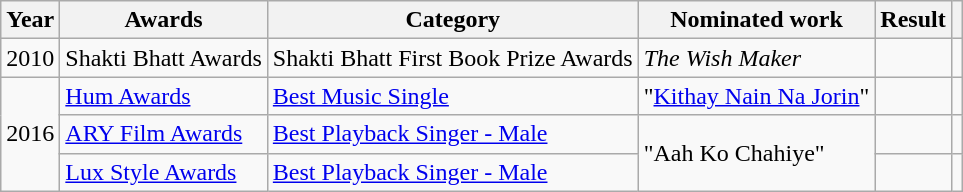<table class="wikitable sortable">
<tr>
<th>Year</th>
<th>Awards</th>
<th>Category</th>
<th>Nominated work</th>
<th>Result</th>
<th scope="col" class="unsortable"></th>
</tr>
<tr>
<td>2010</td>
<td>Shakti Bhatt Awards</td>
<td>Shakti Bhatt First Book Prize Awards</td>
<td><em>The Wish Maker</em></td>
<td></td>
<td style="text-align: center;"></td>
</tr>
<tr>
<td rowspan="3">2016</td>
<td><a href='#'>Hum Awards</a></td>
<td><a href='#'>Best Music Single</a></td>
<td>"<a href='#'>Kithay Nain Na Jorin</a>"</td>
<td></td>
<td style="text-align: center;"></td>
</tr>
<tr>
<td><a href='#'>ARY Film Awards</a></td>
<td><a href='#'>Best Playback Singer - Male</a></td>
<td rowspan="2">"Aah Ko Chahiye"</td>
<td></td>
<td style="text-align: center;"></td>
</tr>
<tr>
<td><a href='#'>Lux Style Awards</a></td>
<td><a href='#'>Best Playback Singer - Male</a></td>
<td></td>
<td style="text-align: center;"></td>
</tr>
</table>
